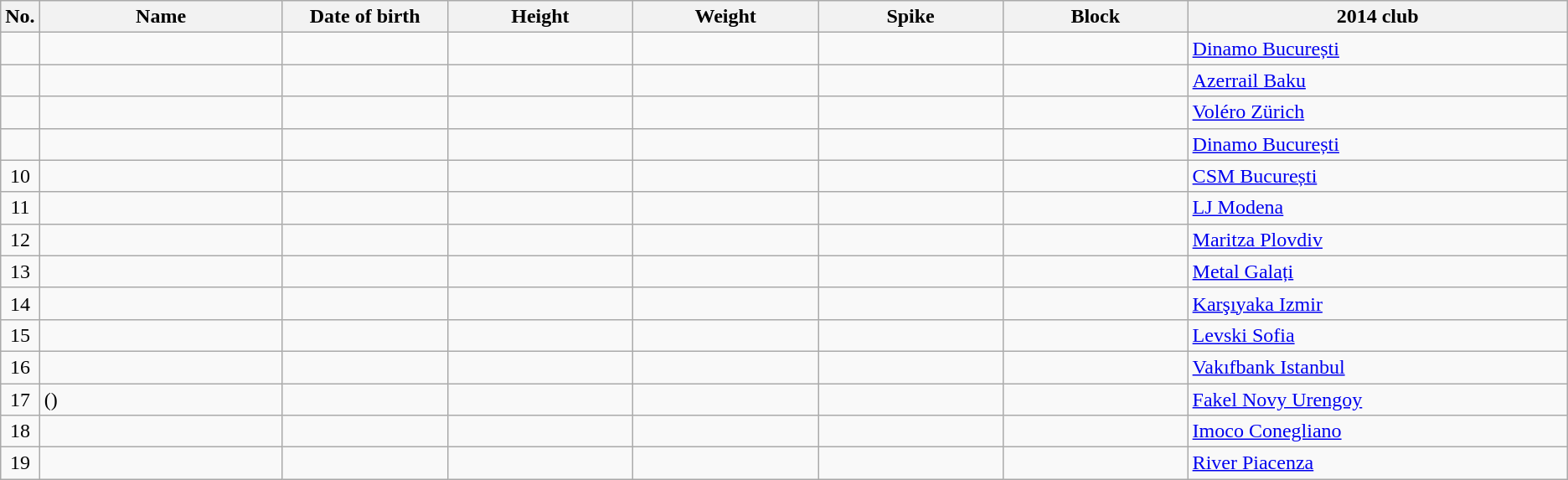<table class="wikitable sortable" style="font-size:100%; text-align:center;">
<tr>
<th>No.</th>
<th style="width:12em">Name</th>
<th style="width:8em">Date of birth</th>
<th style="width:9em">Height</th>
<th style="width:9em">Weight</th>
<th style="width:9em">Spike</th>
<th style="width:9em">Block</th>
<th style="width:19em">2014 club</th>
</tr>
<tr>
<td></td>
<td align=left></td>
<td align=right></td>
<td></td>
<td></td>
<td></td>
<td></td>
<td align=left> <a href='#'>Dinamo București</a></td>
</tr>
<tr>
<td></td>
<td align=left></td>
<td align=right></td>
<td></td>
<td></td>
<td></td>
<td></td>
<td align=left> <a href='#'>Azerrail Baku</a></td>
</tr>
<tr>
<td></td>
<td align=left></td>
<td align=right></td>
<td></td>
<td></td>
<td></td>
<td></td>
<td align=left> <a href='#'>Voléro Zürich</a></td>
</tr>
<tr>
<td></td>
<td align=left></td>
<td align=right></td>
<td></td>
<td></td>
<td></td>
<td></td>
<td align=left> <a href='#'>Dinamo București</a></td>
</tr>
<tr>
<td>10</td>
<td align=left></td>
<td align=right></td>
<td></td>
<td></td>
<td></td>
<td></td>
<td align=left> <a href='#'>CSM București</a></td>
</tr>
<tr>
<td>11</td>
<td align=left></td>
<td align=right></td>
<td></td>
<td></td>
<td></td>
<td></td>
<td align=left> <a href='#'>LJ Modena</a></td>
</tr>
<tr>
<td>12</td>
<td align=left></td>
<td align=right></td>
<td></td>
<td></td>
<td></td>
<td></td>
<td align=left> <a href='#'>Maritza Plovdiv</a></td>
</tr>
<tr>
<td>13</td>
<td align=left></td>
<td align=right></td>
<td></td>
<td></td>
<td></td>
<td></td>
<td align=left> <a href='#'>Metal Galați</a></td>
</tr>
<tr>
<td>14</td>
<td align=left></td>
<td align=right></td>
<td></td>
<td></td>
<td></td>
<td></td>
<td align=left> <a href='#'>Karşıyaka Izmir</a></td>
</tr>
<tr>
<td>15</td>
<td align=left></td>
<td align=right></td>
<td></td>
<td></td>
<td></td>
<td></td>
<td align=left> <a href='#'>Levski Sofia</a></td>
</tr>
<tr>
<td>16</td>
<td align=left></td>
<td align=right></td>
<td></td>
<td></td>
<td></td>
<td></td>
<td align=left> <a href='#'>Vakıfbank Istanbul</a></td>
</tr>
<tr>
<td>17</td>
<td align=left> ()</td>
<td align=right></td>
<td></td>
<td></td>
<td></td>
<td></td>
<td align=left> <a href='#'>Fakel Novy Urengoy</a></td>
</tr>
<tr>
<td>18</td>
<td align=left></td>
<td align=right></td>
<td></td>
<td></td>
<td></td>
<td></td>
<td align=left> <a href='#'>Imoco Conegliano</a></td>
</tr>
<tr>
<td>19</td>
<td align=left></td>
<td align=right></td>
<td></td>
<td></td>
<td></td>
<td></td>
<td align=left> <a href='#'>River Piacenza</a></td>
</tr>
</table>
